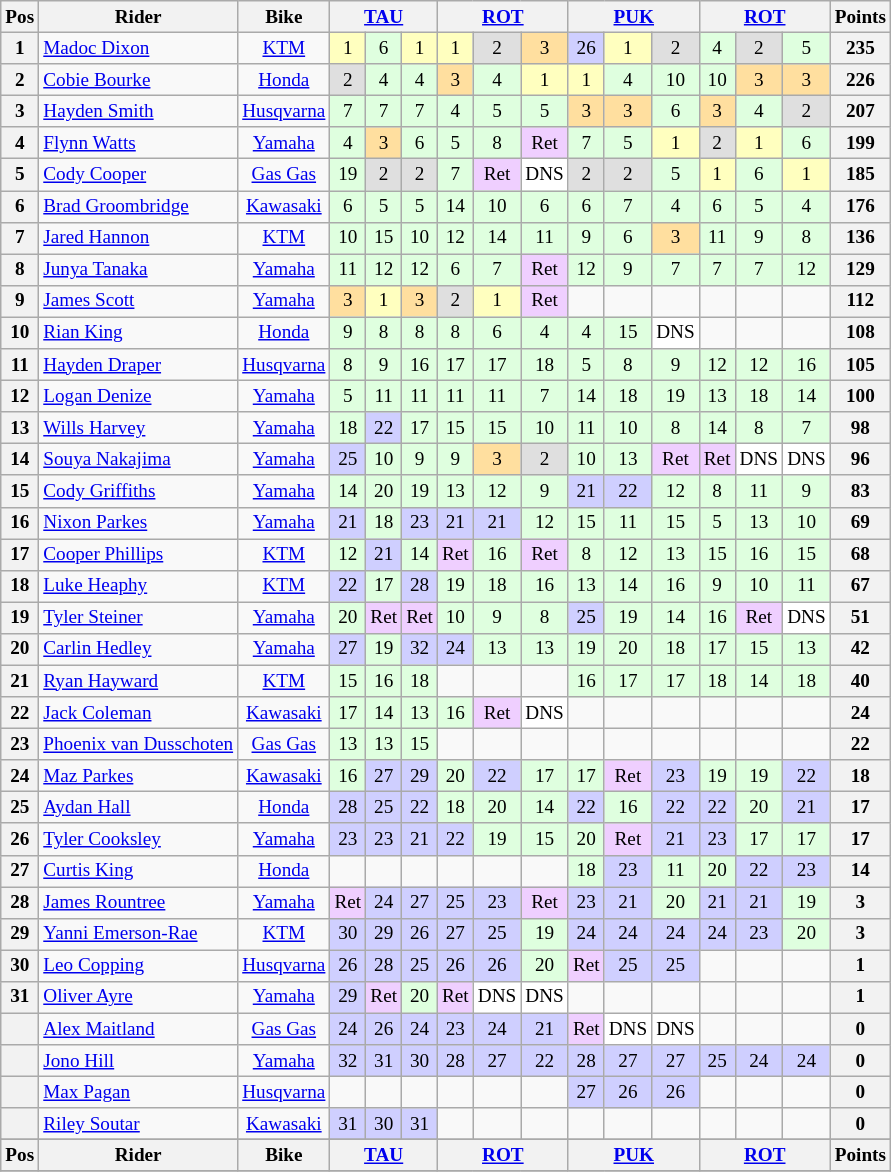<table class="wikitable" style="font-size: 80%; text-align:center">
<tr valign="top">
<th valign="middle">Pos</th>
<th valign="middle">Rider</th>
<th valign="middle">Bike</th>
<th colspan=3><a href='#'>TAU</a></th>
<th colspan=3><a href='#'>ROT</a></th>
<th colspan=3><a href='#'>PUK</a></th>
<th colspan=3><a href='#'>ROT</a></th>
<th valign="middle">Points</th>
</tr>
<tr>
<th>1</th>
<td align=left> <a href='#'>Madoc Dixon</a></td>
<td><a href='#'>KTM</a></td>
<td style="background:#ffffbf;">1</td>
<td style="background:#dfffdf;">6</td>
<td style="background:#ffffbf;">1</td>
<td style="background:#ffffbf;">1</td>
<td style="background:#dfdfdf;">2</td>
<td style="background:#ffdf9f;">3</td>
<td style="background:#cfcfff;">26</td>
<td style="background:#ffffbf;">1</td>
<td style="background:#dfdfdf;">2</td>
<td style="background:#dfffdf;">4</td>
<td style="background:#dfdfdf;">2</td>
<td style="background:#dfffdf;">5</td>
<th>235</th>
</tr>
<tr>
<th>2</th>
<td align=left> <a href='#'>Cobie Bourke</a></td>
<td><a href='#'>Honda</a></td>
<td style="background:#dfdfdf;">2</td>
<td style="background:#dfffdf;">4</td>
<td style="background:#dfffdf;">4</td>
<td style="background:#ffdf9f;">3</td>
<td style="background:#dfffdf;">4</td>
<td style="background:#ffffbf;">1</td>
<td style="background:#ffffbf;">1</td>
<td style="background:#dfffdf;">4</td>
<td style="background:#dfffdf;">10</td>
<td style="background:#dfffdf;">10</td>
<td style="background:#ffdf9f;">3</td>
<td style="background:#ffdf9f;">3</td>
<th>226</th>
</tr>
<tr>
<th>3</th>
<td align=left> <a href='#'>Hayden Smith</a></td>
<td><a href='#'>Husqvarna</a></td>
<td style="background:#dfffdf;">7</td>
<td style="background:#dfffdf;">7</td>
<td style="background:#dfffdf;">7</td>
<td style="background:#dfffdf;">4</td>
<td style="background:#dfffdf;">5</td>
<td style="background:#dfffdf;">5</td>
<td style="background:#ffdf9f;">3</td>
<td style="background:#ffdf9f;">3</td>
<td style="background:#dfffdf;">6</td>
<td style="background:#ffdf9f;">3</td>
<td style="background:#dfffdf;">4</td>
<td style="background:#dfdfdf;">2</td>
<th>207</th>
</tr>
<tr>
<th>4</th>
<td align=left> <a href='#'>Flynn Watts</a></td>
<td><a href='#'>Yamaha</a></td>
<td style="background:#dfffdf;">4</td>
<td style="background:#ffdf9f;">3</td>
<td style="background:#dfffdf;">6</td>
<td style="background:#dfffdf;">5</td>
<td style="background:#dfffdf;">8</td>
<td style="background:#efcfff;">Ret</td>
<td style="background:#dfffdf;">7</td>
<td style="background:#dfffdf;">5</td>
<td style="background:#ffffbf;">1</td>
<td style="background:#dfdfdf;">2</td>
<td style="background:#ffffbf;">1</td>
<td style="background:#dfffdf;">6</td>
<th>199</th>
</tr>
<tr>
<th>5</th>
<td align=left> <a href='#'>Cody Cooper</a></td>
<td><a href='#'>Gas Gas</a></td>
<td style="background:#dfffdf;">19</td>
<td style="background:#dfdfdf;">2</td>
<td style="background:#dfdfdf;">2</td>
<td style="background:#dfffdf;">7</td>
<td style="background:#efcfff;">Ret</td>
<td style="background:#ffffff;">DNS</td>
<td style="background:#dfdfdf;">2</td>
<td style="background:#dfdfdf;">2</td>
<td style="background:#dfffdf;">5</td>
<td style="background:#ffffbf;">1</td>
<td style="background:#dfffdf;">6</td>
<td style="background:#ffffbf;">1</td>
<th>185</th>
</tr>
<tr>
<th>6</th>
<td align=left> <a href='#'>Brad Groombridge</a></td>
<td><a href='#'>Kawasaki</a></td>
<td style="background:#dfffdf;">6</td>
<td style="background:#dfffdf;">5</td>
<td style="background:#dfffdf;">5</td>
<td style="background:#dfffdf;">14</td>
<td style="background:#dfffdf;">10</td>
<td style="background:#dfffdf;">6</td>
<td style="background:#dfffdf;">6</td>
<td style="background:#dfffdf;">7</td>
<td style="background:#dfffdf;">4</td>
<td style="background:#dfffdf;">6</td>
<td style="background:#dfffdf;">5</td>
<td style="background:#dfffdf;">4</td>
<th>176</th>
</tr>
<tr>
<th>7</th>
<td align=left> <a href='#'>Jared Hannon</a></td>
<td><a href='#'>KTM</a></td>
<td style="background:#dfffdf;">10</td>
<td style="background:#dfffdf;">15</td>
<td style="background:#dfffdf;">10</td>
<td style="background:#dfffdf;">12</td>
<td style="background:#dfffdf;">14</td>
<td style="background:#dfffdf;">11</td>
<td style="background:#dfffdf;">9</td>
<td style="background:#dfffdf;">6</td>
<td style="background:#ffdf9f;">3</td>
<td style="background:#dfffdf;">11</td>
<td style="background:#dfffdf;">9</td>
<td style="background:#dfffdf;">8</td>
<th>136</th>
</tr>
<tr>
<th>8</th>
<td align=left> <a href='#'>Junya Tanaka</a></td>
<td><a href='#'>Yamaha</a></td>
<td style="background:#dfffdf;">11</td>
<td style="background:#dfffdf;">12</td>
<td style="background:#dfffdf;">12</td>
<td style="background:#dfffdf;">6</td>
<td style="background:#dfffdf;">7</td>
<td style="background:#efcfff;">Ret</td>
<td style="background:#dfffdf;">12</td>
<td style="background:#dfffdf;">9</td>
<td style="background:#dfffdf;">7</td>
<td style="background:#dfffdf;">7</td>
<td style="background:#dfffdf;">7</td>
<td style="background:#dfffdf;">12</td>
<th>129</th>
</tr>
<tr>
<th>9</th>
<td align=left> <a href='#'>James Scott</a></td>
<td><a href='#'>Yamaha</a></td>
<td style="background:#ffdf9f;">3</td>
<td style="background:#ffffbf;">1</td>
<td style="background:#ffdf9f;">3</td>
<td style="background:#dfdfdf;">2</td>
<td style="background:#ffffbf;">1</td>
<td style="background:#efcfff;">Ret</td>
<td></td>
<td></td>
<td></td>
<td></td>
<td></td>
<td></td>
<th>112</th>
</tr>
<tr>
<th>10</th>
<td align=left> <a href='#'>Rian King</a></td>
<td><a href='#'>Honda</a></td>
<td style="background:#dfffdf;">9</td>
<td style="background:#dfffdf;">8</td>
<td style="background:#dfffdf;">8</td>
<td style="background:#dfffdf;">8</td>
<td style="background:#dfffdf;">6</td>
<td style="background:#dfffdf;">4</td>
<td style="background:#dfffdf;">4</td>
<td style="background:#dfffdf;">15</td>
<td style="background:#ffffff;">DNS</td>
<td></td>
<td></td>
<td></td>
<th>108</th>
</tr>
<tr>
<th>11</th>
<td align=left> <a href='#'>Hayden Draper</a></td>
<td><a href='#'>Husqvarna</a></td>
<td style="background:#dfffdf;">8</td>
<td style="background:#dfffdf;">9</td>
<td style="background:#dfffdf;">16</td>
<td style="background:#dfffdf;">17</td>
<td style="background:#dfffdf;">17</td>
<td style="background:#dfffdf;">18</td>
<td style="background:#dfffdf;">5</td>
<td style="background:#dfffdf;">8</td>
<td style="background:#dfffdf;">9</td>
<td style="background:#dfffdf;">12</td>
<td style="background:#dfffdf;">12</td>
<td style="background:#dfffdf;">16</td>
<th>105</th>
</tr>
<tr>
<th>12</th>
<td align=left> <a href='#'>Logan Denize</a></td>
<td><a href='#'>Yamaha</a></td>
<td style="background:#dfffdf;">5</td>
<td style="background:#dfffdf;">11</td>
<td style="background:#dfffdf;">11</td>
<td style="background:#dfffdf;">11</td>
<td style="background:#dfffdf;">11</td>
<td style="background:#dfffdf;">7</td>
<td style="background:#dfffdf;">14</td>
<td style="background:#dfffdf;">18</td>
<td style="background:#dfffdf;">19</td>
<td style="background:#dfffdf;">13</td>
<td style="background:#dfffdf;">18</td>
<td style="background:#dfffdf;">14</td>
<th>100</th>
</tr>
<tr>
<th>13</th>
<td align=left> <a href='#'>Wills Harvey</a></td>
<td><a href='#'>Yamaha</a></td>
<td style="background:#dfffdf;">18</td>
<td style="background:#cfcfff;">22</td>
<td style="background:#dfffdf;">17</td>
<td style="background:#dfffdf;">15</td>
<td style="background:#dfffdf;">15</td>
<td style="background:#dfffdf;">10</td>
<td style="background:#dfffdf;">11</td>
<td style="background:#dfffdf;">10</td>
<td style="background:#dfffdf;">8</td>
<td style="background:#dfffdf;">14</td>
<td style="background:#dfffdf;">8</td>
<td style="background:#dfffdf;">7</td>
<th>98</th>
</tr>
<tr>
<th>14</th>
<td align=left> <a href='#'>Souya Nakajima</a></td>
<td><a href='#'>Yamaha</a></td>
<td style="background:#cfcfff;">25</td>
<td style="background:#dfffdf;">10</td>
<td style="background:#dfffdf;">9</td>
<td style="background:#dfffdf;">9</td>
<td style="background:#ffdf9f;">3</td>
<td style="background:#dfdfdf;">2</td>
<td style="background:#dfffdf;">10</td>
<td style="background:#dfffdf;">13</td>
<td style="background:#efcfff;">Ret</td>
<td style="background:#efcfff;">Ret</td>
<td style="background:#ffffff;">DNS</td>
<td style="background:#ffffff;">DNS</td>
<th>96</th>
</tr>
<tr>
<th>15</th>
<td align=left> <a href='#'>Cody Griffiths</a></td>
<td><a href='#'>Yamaha</a></td>
<td style="background:#dfffdf;">14</td>
<td style="background:#dfffdf;">20</td>
<td style="background:#dfffdf;">19</td>
<td style="background:#dfffdf;">13</td>
<td style="background:#dfffdf;">12</td>
<td style="background:#dfffdf;">9</td>
<td style="background:#cfcfff;">21</td>
<td style="background:#cfcfff;">22</td>
<td style="background:#dfffdf;">12</td>
<td style="background:#dfffdf;">8</td>
<td style="background:#dfffdf;">11</td>
<td style="background:#dfffdf;">9</td>
<th>83</th>
</tr>
<tr>
<th>16</th>
<td align=left> <a href='#'>Nixon Parkes</a></td>
<td><a href='#'>Yamaha</a></td>
<td style="background:#cfcfff;">21</td>
<td style="background:#dfffdf;">18</td>
<td style="background:#cfcfff;">23</td>
<td style="background:#cfcfff;">21</td>
<td style="background:#cfcfff;">21</td>
<td style="background:#dfffdf;">12</td>
<td style="background:#dfffdf;">15</td>
<td style="background:#dfffdf;">11</td>
<td style="background:#dfffdf;">15</td>
<td style="background:#dfffdf;">5</td>
<td style="background:#dfffdf;">13</td>
<td style="background:#dfffdf;">10</td>
<th>69</th>
</tr>
<tr>
<th>17</th>
<td align=left> <a href='#'>Cooper Phillips</a></td>
<td><a href='#'>KTM</a></td>
<td style="background:#dfffdf;">12</td>
<td style="background:#cfcfff;">21</td>
<td style="background:#dfffdf;">14</td>
<td style="background:#efcfff;">Ret</td>
<td style="background:#dfffdf;">16</td>
<td style="background:#efcfff;">Ret</td>
<td style="background:#dfffdf;">8</td>
<td style="background:#dfffdf;">12</td>
<td style="background:#dfffdf;">13</td>
<td style="background:#dfffdf;">15</td>
<td style="background:#dfffdf;">16</td>
<td style="background:#dfffdf;">15</td>
<th>68</th>
</tr>
<tr>
<th>18</th>
<td align=left> <a href='#'>Luke Heaphy</a></td>
<td><a href='#'>KTM</a></td>
<td style="background:#cfcfff;">22</td>
<td style="background:#dfffdf;">17</td>
<td style="background:#cfcfff;">28</td>
<td style="background:#dfffdf;">19</td>
<td style="background:#dfffdf;">18</td>
<td style="background:#dfffdf;">16</td>
<td style="background:#dfffdf;">13</td>
<td style="background:#dfffdf;">14</td>
<td style="background:#dfffdf;">16</td>
<td style="background:#dfffdf;">9</td>
<td style="background:#dfffdf;">10</td>
<td style="background:#dfffdf;">11</td>
<th>67</th>
</tr>
<tr>
<th>19</th>
<td align=left> <a href='#'>Tyler Steiner</a></td>
<td><a href='#'>Yamaha</a></td>
<td style="background:#dfffdf;">20</td>
<td style="background:#efcfff;">Ret</td>
<td style="background:#efcfff;">Ret</td>
<td style="background:#dfffdf;">10</td>
<td style="background:#dfffdf;">9</td>
<td style="background:#dfffdf;">8</td>
<td style="background:#cfcfff;">25</td>
<td style="background:#dfffdf;">19</td>
<td style="background:#dfffdf;">14</td>
<td style="background:#dfffdf;">16</td>
<td style="background:#efcfff;">Ret</td>
<td style="background:#ffffff;">DNS</td>
<th>51</th>
</tr>
<tr>
<th>20</th>
<td align=left> <a href='#'>Carlin Hedley</a></td>
<td><a href='#'>Yamaha</a></td>
<td style="background:#cfcfff;">27</td>
<td style="background:#dfffdf;">19</td>
<td style="background:#cfcfff;">32</td>
<td style="background:#cfcfff;">24</td>
<td style="background:#dfffdf;">13</td>
<td style="background:#dfffdf;">13</td>
<td style="background:#dfffdf;">19</td>
<td style="background:#dfffdf;">20</td>
<td style="background:#dfffdf;">18</td>
<td style="background:#dfffdf;">17</td>
<td style="background:#dfffdf;">15</td>
<td style="background:#dfffdf;">13</td>
<th>42</th>
</tr>
<tr>
<th>21</th>
<td align=left> <a href='#'>Ryan Hayward</a></td>
<td><a href='#'>KTM</a></td>
<td style="background:#dfffdf;">15</td>
<td style="background:#dfffdf;">16</td>
<td style="background:#dfffdf;">18</td>
<td></td>
<td></td>
<td></td>
<td style="background:#dfffdf;">16</td>
<td style="background:#dfffdf;">17</td>
<td style="background:#dfffdf;">17</td>
<td style="background:#dfffdf;">18</td>
<td style="background:#dfffdf;">14</td>
<td style="background:#dfffdf;">18</td>
<th>40</th>
</tr>
<tr>
<th>22</th>
<td align=left> <a href='#'>Jack Coleman</a></td>
<td><a href='#'>Kawasaki</a></td>
<td style="background:#dfffdf;">17</td>
<td style="background:#dfffdf;">14</td>
<td style="background:#dfffdf;">13</td>
<td style="background:#dfffdf;">16</td>
<td style="background:#efcfff;">Ret</td>
<td style="background:#ffffff;">DNS</td>
<td></td>
<td></td>
<td></td>
<td></td>
<td></td>
<td></td>
<th>24</th>
</tr>
<tr>
<th>23</th>
<td align=left> <a href='#'>Phoenix van Dusschoten</a></td>
<td><a href='#'>Gas Gas</a></td>
<td style="background:#dfffdf;">13</td>
<td style="background:#dfffdf;">13</td>
<td style="background:#dfffdf;">15</td>
<td></td>
<td></td>
<td></td>
<td></td>
<td></td>
<td></td>
<td></td>
<td></td>
<td></td>
<th>22</th>
</tr>
<tr>
<th>24</th>
<td align=left> <a href='#'>Maz Parkes</a></td>
<td><a href='#'>Kawasaki</a></td>
<td style="background:#dfffdf;">16</td>
<td style="background:#cfcfff;">27</td>
<td style="background:#cfcfff;">29</td>
<td style="background:#dfffdf;">20</td>
<td style="background:#cfcfff;">22</td>
<td style="background:#dfffdf;">17</td>
<td style="background:#dfffdf;">17</td>
<td style="background:#efcfff;">Ret</td>
<td style="background:#cfcfff;">23</td>
<td style="background:#dfffdf;">19</td>
<td style="background:#dfffdf;">19</td>
<td style="background:#cfcfff;">22</td>
<th>18</th>
</tr>
<tr>
<th>25</th>
<td align=left> <a href='#'>Aydan Hall</a></td>
<td><a href='#'>Honda</a></td>
<td style="background:#cfcfff;">28</td>
<td style="background:#cfcfff;">25</td>
<td style="background:#cfcfff;">22</td>
<td style="background:#dfffdf;">18</td>
<td style="background:#dfffdf;">20</td>
<td style="background:#dfffdf;">14</td>
<td style="background:#cfcfff;">22</td>
<td style="background:#dfffdf;">16</td>
<td style="background:#cfcfff;">22</td>
<td style="background:#cfcfff;">22</td>
<td style="background:#dfffdf;">20</td>
<td style="background:#cfcfff;">21</td>
<th>17</th>
</tr>
<tr>
<th>26</th>
<td align=left> <a href='#'>Tyler Cooksley</a></td>
<td><a href='#'>Yamaha</a></td>
<td style="background:#cfcfff;">23</td>
<td style="background:#cfcfff;">23</td>
<td style="background:#cfcfff;">21</td>
<td style="background:#cfcfff;">22</td>
<td style="background:#dfffdf;">19</td>
<td style="background:#dfffdf;">15</td>
<td style="background:#dfffdf;">20</td>
<td style="background:#efcfff;">Ret</td>
<td style="background:#cfcfff;">21</td>
<td style="background:#cfcfff;">23</td>
<td style="background:#dfffdf;">17</td>
<td style="background:#dfffdf;">17</td>
<th>17</th>
</tr>
<tr>
<th>27</th>
<td align=left> <a href='#'>Curtis King</a></td>
<td><a href='#'>Honda</a></td>
<td></td>
<td></td>
<td></td>
<td></td>
<td></td>
<td></td>
<td style="background:#dfffdf;">18</td>
<td style="background:#cfcfff;">23</td>
<td style="background:#dfffdf;">11</td>
<td style="background:#dfffdf;">20</td>
<td style="background:#cfcfff;">22</td>
<td style="background:#cfcfff;">23</td>
<th>14</th>
</tr>
<tr>
<th>28</th>
<td align=left> <a href='#'>James Rountree</a></td>
<td><a href='#'>Yamaha</a></td>
<td style="background:#efcfff;">Ret</td>
<td style="background:#cfcfff;">24</td>
<td style="background:#cfcfff;">27</td>
<td style="background:#cfcfff;">25</td>
<td style="background:#cfcfff;">23</td>
<td style="background:#efcfff;">Ret</td>
<td style="background:#cfcfff;">23</td>
<td style="background:#cfcfff;">21</td>
<td style="background:#dfffdf;">20</td>
<td style="background:#cfcfff;">21</td>
<td style="background:#cfcfff;">21</td>
<td style="background:#dfffdf;">19</td>
<th>3</th>
</tr>
<tr>
<th>29</th>
<td align=left> <a href='#'>Yanni Emerson-Rae</a></td>
<td><a href='#'>KTM</a></td>
<td style="background:#cfcfff;">30</td>
<td style="background:#cfcfff;">29</td>
<td style="background:#cfcfff;">26</td>
<td style="background:#cfcfff;">27</td>
<td style="background:#cfcfff;">25</td>
<td style="background:#dfffdf;">19</td>
<td style="background:#cfcfff;">24</td>
<td style="background:#cfcfff;">24</td>
<td style="background:#cfcfff;">24</td>
<td style="background:#cfcfff;">24</td>
<td style="background:#cfcfff;">23</td>
<td style="background:#dfffdf;">20</td>
<th>3</th>
</tr>
<tr>
<th>30</th>
<td align=left> <a href='#'>Leo Copping</a></td>
<td><a href='#'>Husqvarna</a></td>
<td style="background:#cfcfff;">26</td>
<td style="background:#cfcfff;">28</td>
<td style="background:#cfcfff;">25</td>
<td style="background:#cfcfff;">26</td>
<td style="background:#cfcfff;">26</td>
<td style="background:#dfffdf;">20</td>
<td style="background:#efcfff;">Ret</td>
<td style="background:#cfcfff;">25</td>
<td style="background:#cfcfff;">25</td>
<td></td>
<td></td>
<td></td>
<th>1</th>
</tr>
<tr>
<th>31</th>
<td align=left> <a href='#'>Oliver Ayre</a></td>
<td><a href='#'>Yamaha</a></td>
<td style="background:#cfcfff;">29</td>
<td style="background:#efcfff;">Ret</td>
<td style="background:#dfffdf;">20</td>
<td style="background:#efcfff;">Ret</td>
<td style="background:#ffffff;">DNS</td>
<td style="background:#ffffff;">DNS</td>
<td></td>
<td></td>
<td></td>
<td></td>
<td></td>
<td></td>
<th>1</th>
</tr>
<tr>
<th></th>
<td align=left> <a href='#'>Alex Maitland</a></td>
<td><a href='#'>Gas Gas</a></td>
<td style="background:#cfcfff;">24</td>
<td style="background:#cfcfff;">26</td>
<td style="background:#cfcfff;">24</td>
<td style="background:#cfcfff;">23</td>
<td style="background:#cfcfff;">24</td>
<td style="background:#cfcfff;">21</td>
<td style="background:#efcfff;">Ret</td>
<td style="background:#ffffff;">DNS</td>
<td style="background:#ffffff;">DNS</td>
<td></td>
<td></td>
<td></td>
<th>0</th>
</tr>
<tr>
<th></th>
<td align=left> <a href='#'>Jono Hill</a></td>
<td><a href='#'>Yamaha</a></td>
<td style="background:#cfcfff;">32</td>
<td style="background:#cfcfff;">31</td>
<td style="background:#cfcfff;">30</td>
<td style="background:#cfcfff;">28</td>
<td style="background:#cfcfff;">27</td>
<td style="background:#cfcfff;">22</td>
<td style="background:#cfcfff;">28</td>
<td style="background:#cfcfff;">27</td>
<td style="background:#cfcfff;">27</td>
<td style="background:#cfcfff;">25</td>
<td style="background:#cfcfff;">24</td>
<td style="background:#cfcfff;">24</td>
<th>0</th>
</tr>
<tr>
<th></th>
<td align=left> <a href='#'>Max Pagan</a></td>
<td><a href='#'>Husqvarna</a></td>
<td></td>
<td></td>
<td></td>
<td></td>
<td></td>
<td></td>
<td style="background:#cfcfff;">27</td>
<td style="background:#cfcfff;">26</td>
<td style="background:#cfcfff;">26</td>
<td></td>
<td></td>
<td></td>
<th>0</th>
</tr>
<tr>
<th></th>
<td align=left> <a href='#'>Riley Soutar</a></td>
<td><a href='#'>Kawasaki</a></td>
<td style="background:#cfcfff;">31</td>
<td style="background:#cfcfff;">30</td>
<td style="background:#cfcfff;">31</td>
<td></td>
<td></td>
<td></td>
<td></td>
<td></td>
<td></td>
<td></td>
<td></td>
<td></td>
<th>0</th>
</tr>
<tr>
</tr>
<tr valign="top">
<th valign="middle">Pos</th>
<th valign="middle">Rider</th>
<th valign="middle">Bike</th>
<th colspan=3><a href='#'>TAU</a></th>
<th colspan=3><a href='#'>ROT</a></th>
<th colspan=3><a href='#'>PUK</a></th>
<th colspan=3><a href='#'>ROT</a></th>
<th valign="middle">Points</th>
</tr>
<tr>
</tr>
</table>
